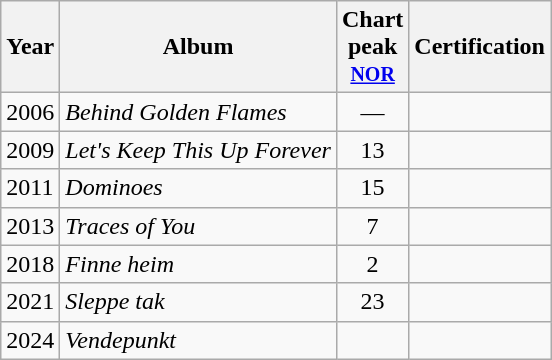<table class="wikitable">
<tr>
<th>Year</th>
<th>Album</th>
<th>Chart <br>peak<br><small><a href='#'>NOR</a><br></small></th>
<th>Certification</th>
</tr>
<tr>
<td>2006</td>
<td><em>Behind Golden Flames</em></td>
<td style="text-align:center;">—</td>
<td></td>
</tr>
<tr>
<td>2009</td>
<td><em>Let's Keep This Up Forever</em></td>
<td style="text-align:center;">13</td>
<td></td>
</tr>
<tr>
<td>2011</td>
<td><em>Dominoes</em></td>
<td style="text-align:center;">15</td>
<td></td>
</tr>
<tr>
<td>2013</td>
<td><em>Traces of You</em></td>
<td style="text-align:center;">7</td>
<td></td>
</tr>
<tr>
<td>2018</td>
<td><em>Finne heim</em><br></td>
<td style="text-align:center;">2<br></td>
<td></td>
</tr>
<tr>
<td>2021</td>
<td><em>Sleppe tak</em><br></td>
<td style="text-align:center;">23<br></td>
<td></td>
</tr>
<tr>
<td>2024</td>
<td><em>Vendepunkt</em><br></td>
<td></td>
<td></td>
</tr>
</table>
